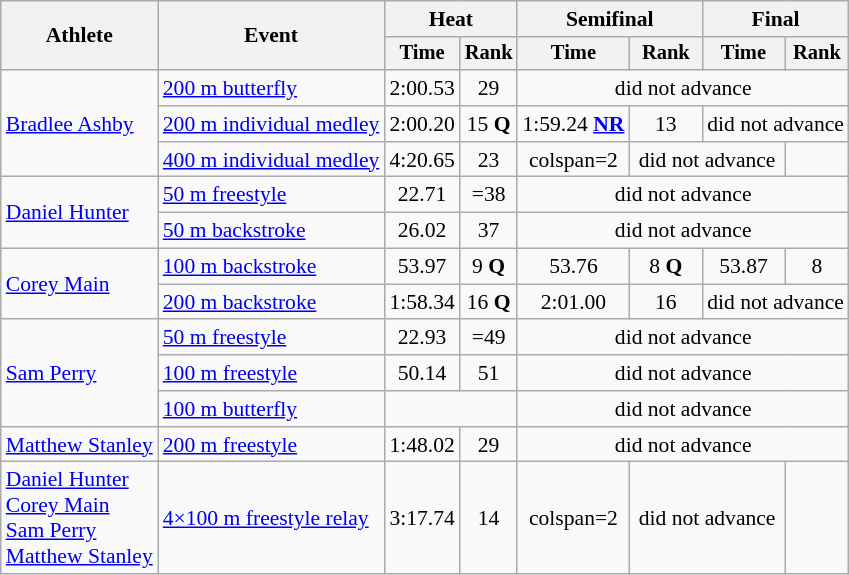<table class=wikitable style="font-size:90%">
<tr>
<th rowspan="2">Athlete</th>
<th rowspan="2">Event</th>
<th colspan="2">Heat</th>
<th colspan="2">Semifinal</th>
<th colspan="2">Final</th>
</tr>
<tr style="font-size:95%">
<th>Time</th>
<th>Rank</th>
<th>Time</th>
<th>Rank</th>
<th>Time</th>
<th>Rank</th>
</tr>
<tr align=center>
<td align=left rowspan=3><a href='#'>Bradlee Ashby</a></td>
<td align=left><a href='#'>200 m butterfly</a></td>
<td>2:00.53</td>
<td>29</td>
<td colspan=4>did not advance</td>
</tr>
<tr align=center>
<td align=left><a href='#'>200 m individual medley</a></td>
<td>2:00.20</td>
<td>15 <strong>Q</strong></td>
<td>1:59.24 <strong><a href='#'>NR</a></strong></td>
<td>13</td>
<td colspan=2>did not advance</td>
</tr>
<tr align=center>
<td align=left><a href='#'>400 m individual medley</a></td>
<td>4:20.65</td>
<td>23</td>
<td>colspan=2 </td>
<td colspan=2>did not advance</td>
</tr>
<tr align=center>
<td align=left rowspan=2><a href='#'>Daniel Hunter</a></td>
<td align=left><a href='#'>50 m freestyle</a></td>
<td>22.71</td>
<td>=38</td>
<td colspan=4>did not advance</td>
</tr>
<tr align=center>
<td align=left><a href='#'>50 m backstroke</a></td>
<td>26.02</td>
<td>37</td>
<td colspan=4>did not advance</td>
</tr>
<tr align=center>
<td align=left rowspan=2><a href='#'>Corey Main</a></td>
<td align=left><a href='#'>100 m backstroke</a></td>
<td>53.97</td>
<td>9 <strong>Q</strong></td>
<td>53.76</td>
<td>8 <strong>Q</strong></td>
<td>53.87</td>
<td>8</td>
</tr>
<tr align=center>
<td align=left><a href='#'>200 m backstroke</a></td>
<td>1:58.34</td>
<td>16 <strong>Q</strong></td>
<td>2:01.00</td>
<td>16</td>
<td colspan=2>did not advance</td>
</tr>
<tr align=center>
<td align=left rowspan=3><a href='#'>Sam Perry</a></td>
<td align=left><a href='#'>50 m freestyle</a></td>
<td>22.93</td>
<td>=49</td>
<td colspan=4>did not advance</td>
</tr>
<tr align=center>
<td align=left><a href='#'>100 m freestyle</a></td>
<td>50.14</td>
<td>51</td>
<td colspan=4>did not advance</td>
</tr>
<tr align=center>
<td align=left><a href='#'>100 m butterfly</a></td>
<td colspan=2></td>
<td colspan=4>did not advance</td>
</tr>
<tr align=center>
<td align=left><a href='#'>Matthew Stanley</a></td>
<td align=left><a href='#'>200 m freestyle</a></td>
<td>1:48.02</td>
<td>29</td>
<td colspan=4>did not advance</td>
</tr>
<tr align=center>
<td align=left><a href='#'>Daniel Hunter</a><br><a href='#'>Corey Main</a><br><a href='#'>Sam Perry</a><br><a href='#'>Matthew Stanley</a></td>
<td align=left><a href='#'>4×100 m freestyle relay</a></td>
<td>3:17.74</td>
<td>14</td>
<td>colspan=2 </td>
<td colspan=2>did not advance</td>
</tr>
</table>
